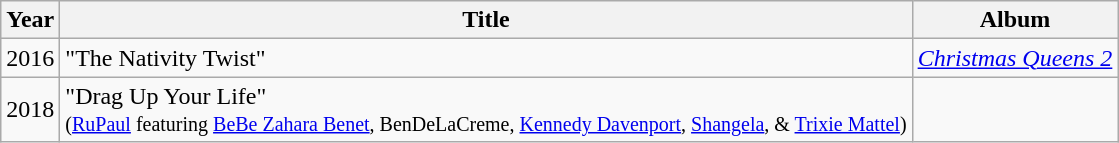<table class="wikitable">
<tr>
<th>Year</th>
<th>Title</th>
<th>Album</th>
</tr>
<tr>
<td>2016</td>
<td>"The Nativity Twist"</td>
<td><em><a href='#'>Christmas Queens 2</a></em></td>
</tr>
<tr>
<td>2018</td>
<td>"Drag Up Your Life" <br><small>(<a href='#'>RuPaul</a> featuring <a href='#'>BeBe Zahara Benet</a>, BenDeLaCreme, <a href='#'>Kennedy Davenport</a>, <a href='#'>Shangela</a>, & <a href='#'>Trixie Mattel</a>)</small></td>
<td></td>
</tr>
</table>
